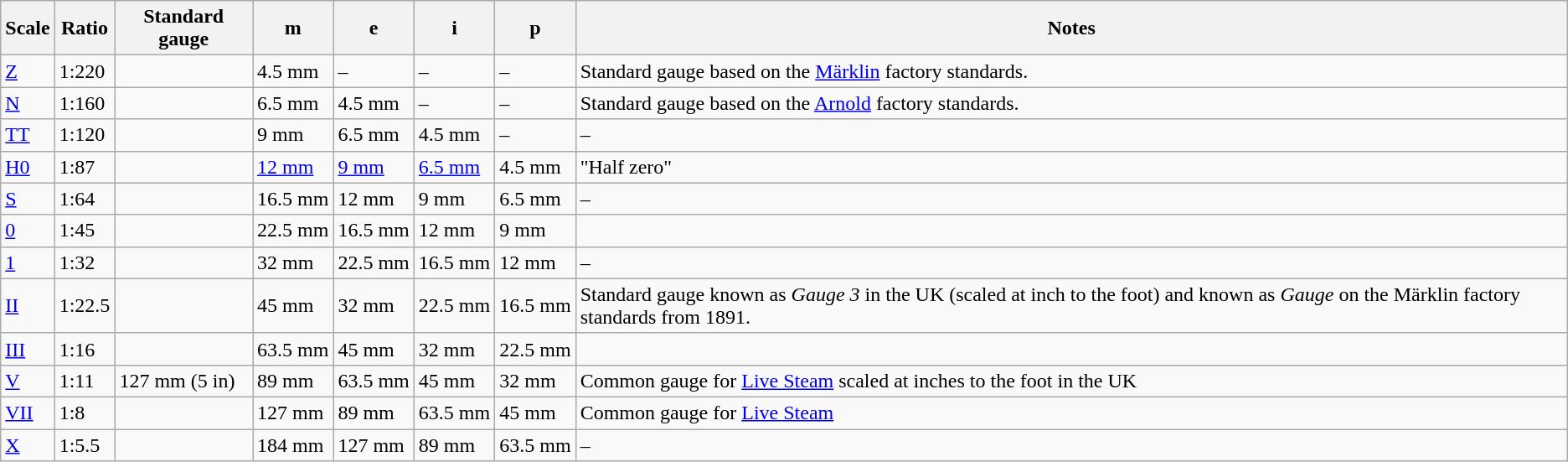<table class=wikitable>
<tr>
<th>Scale</th>
<th>Ratio</th>
<th>Standard gauge</th>
<th>m</th>
<th>e</th>
<th>i</th>
<th>p</th>
<th>Notes</th>
</tr>
<tr>
<td><a href='#'>Z</a></td>
<td>1:220</td>
<td></td>
<td>4.5 mm</td>
<td>–</td>
<td>–</td>
<td>–</td>
<td>Standard gauge based on the <a href='#'>Märklin</a> factory standards.</td>
</tr>
<tr>
<td><a href='#'>N</a></td>
<td>1:160</td>
<td></td>
<td>6.5 mm</td>
<td>4.5 mm</td>
<td>–</td>
<td>–</td>
<td>Standard gauge based on the <a href='#'>Arnold</a> factory standards.</td>
</tr>
<tr>
<td><a href='#'>TT</a></td>
<td>1:120</td>
<td></td>
<td>9 mm</td>
<td>6.5 mm</td>
<td>4.5 mm</td>
<td>–</td>
<td>–</td>
</tr>
<tr>
<td><a href='#'>H0</a></td>
<td>1:87</td>
<td></td>
<td><a href='#'>12 mm</a></td>
<td><a href='#'>9 mm</a></td>
<td><a href='#'>6.5 mm</a></td>
<td>4.5 mm</td>
<td>"Half zero"</td>
</tr>
<tr>
<td><a href='#'>S</a></td>
<td>1:64</td>
<td></td>
<td>16.5 mm</td>
<td>12 mm</td>
<td>9 mm</td>
<td>6.5 mm</td>
<td>–</td>
</tr>
<tr>
<td><a href='#'>0</a></td>
<td>1:45</td>
<td></td>
<td>22.5 mm</td>
<td>16.5 mm</td>
<td>12 mm</td>
<td>9 mm</td>
<td></td>
</tr>
<tr>
<td><a href='#'>1</a></td>
<td>1:32</td>
<td></td>
<td>32 mm</td>
<td>22.5 mm</td>
<td>16.5 mm</td>
<td>12 mm</td>
<td>–</td>
</tr>
<tr>
<td><a href='#'>II</a></td>
<td>1:22.5</td>
<td></td>
<td>45 mm</td>
<td>32 mm</td>
<td>22.5 mm</td>
<td>16.5 mm</td>
<td>Standard gauge known as <em>Gauge 3</em> in the UK (scaled at  inch to the foot) and known as <em>Gauge </em> on the Märklin factory standards from 1891.</td>
</tr>
<tr>
<td><a href='#'>III</a></td>
<td>1:16</td>
<td></td>
<td>63.5 mm</td>
<td>45 mm</td>
<td>32 mm</td>
<td>22.5 mm</td>
<td></td>
</tr>
<tr>
<td><a href='#'>V</a></td>
<td>1:11</td>
<td>127 mm (5 in)</td>
<td>89 mm</td>
<td>63.5 mm</td>
<td>45 mm</td>
<td>32 mm</td>
<td>Common gauge for <a href='#'>Live Steam</a> scaled at  inches to the foot in the UK</td>
</tr>
<tr>
<td><a href='#'>VII</a></td>
<td>1:8</td>
<td></td>
<td>127 mm</td>
<td>89 mm</td>
<td>63.5 mm</td>
<td>45 mm</td>
<td>Common gauge for <a href='#'>Live Steam</a></td>
</tr>
<tr>
<td><a href='#'>X</a></td>
<td>1:5.5</td>
<td></td>
<td>184 mm</td>
<td>127 mm</td>
<td>89 mm</td>
<td>63.5 mm</td>
<td>–</td>
</tr>
</table>
